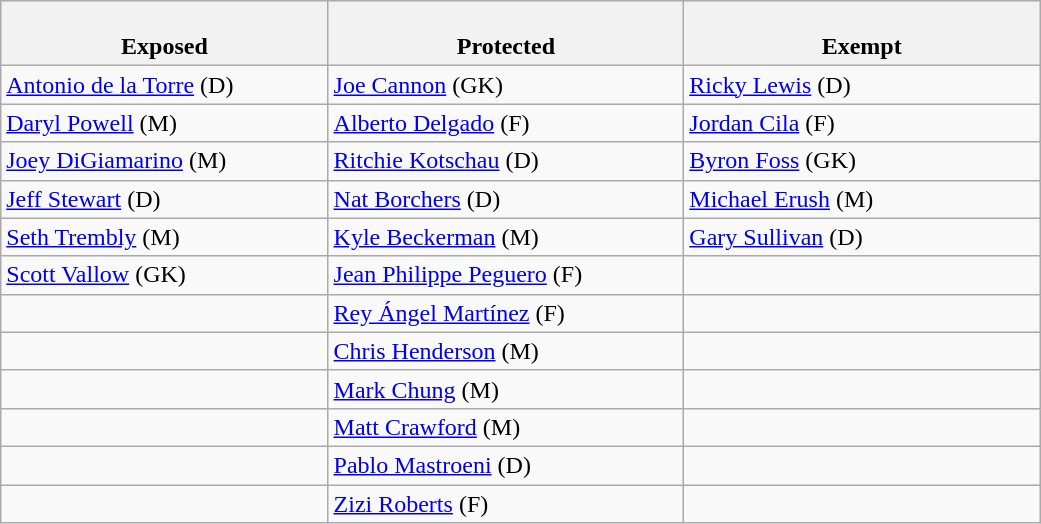<table class="wikitable">
<tr>
<th style="width:23%"><br>Exposed</th>
<th style="width:25%"><br>Protected</th>
<th style="width:25%"><br>Exempt</th>
</tr>
<tr>
<td><a href='#'>Antonio de la Torre</a> (D)</td>
<td><a href='#'>Joe Cannon</a> (GK)</td>
<td><a href='#'>Ricky Lewis</a> (D)</td>
</tr>
<tr>
<td><a href='#'>Daryl Powell</a> (M)</td>
<td><a href='#'>Alberto Delgado</a> (F)</td>
<td><a href='#'>Jordan Cila</a> (F)</td>
</tr>
<tr>
<td><a href='#'>Joey DiGiamarino</a> (M)</td>
<td><a href='#'>Ritchie Kotschau</a> (D)</td>
<td><a href='#'>Byron Foss</a> (GK)</td>
</tr>
<tr>
<td><a href='#'>Jeff Stewart</a> (D)</td>
<td><a href='#'>Nat Borchers</a> (D)</td>
<td><a href='#'>Michael Erush</a> (M)</td>
</tr>
<tr>
<td><a href='#'>Seth Trembly</a> (M)</td>
<td><a href='#'>Kyle Beckerman</a> (M)</td>
<td><a href='#'>Gary Sullivan</a> (D)</td>
</tr>
<tr>
<td><a href='#'>Scott Vallow</a> (GK)</td>
<td><a href='#'>Jean Philippe Peguero</a> (F)</td>
<td></td>
</tr>
<tr>
<td></td>
<td><a href='#'>Rey Ángel Martínez</a> (F)</td>
<td></td>
</tr>
<tr>
<td></td>
<td><a href='#'>Chris Henderson</a> (M)</td>
<td></td>
</tr>
<tr>
<td></td>
<td><a href='#'>Mark Chung</a> (M)</td>
<td></td>
</tr>
<tr>
<td></td>
<td><a href='#'>Matt Crawford</a> (M)</td>
<td></td>
</tr>
<tr>
<td></td>
<td><a href='#'>Pablo Mastroeni</a> (D)</td>
<td></td>
</tr>
<tr>
<td></td>
<td><a href='#'>Zizi Roberts</a> (F)</td>
<td></td>
</tr>
</table>
